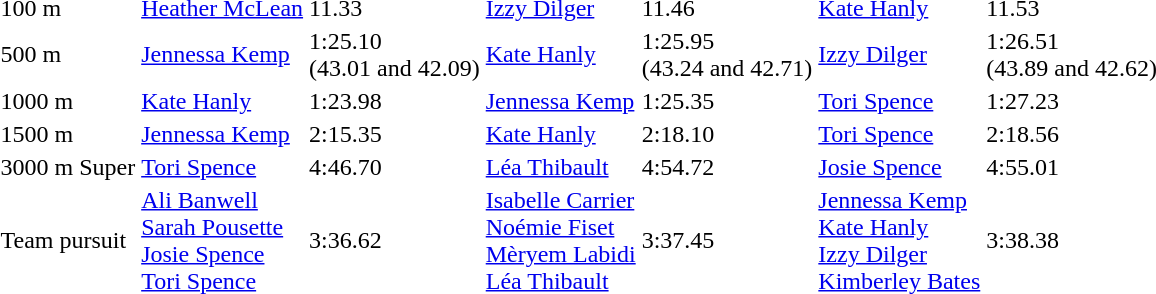<table>
<tr>
<td>100 m</td>
<td><a href='#'>Heather McLean</a><br></td>
<td>11.33</td>
<td><a href='#'>Izzy Dilger</a><br></td>
<td>11.46</td>
<td><a href='#'>Kate Hanly</a><br></td>
<td>11.53</td>
</tr>
<tr>
<td>500 m</td>
<td><a href='#'>Jennessa Kemp</a><br></td>
<td>1:25.10<br>(43.01 and 42.09)</td>
<td><a href='#'>Kate Hanly</a><br></td>
<td>1:25.95<br>(43.24 and 42.71)</td>
<td><a href='#'>Izzy Dilger</a><br></td>
<td>1:26.51<br>(43.89 and 42.62)</td>
</tr>
<tr>
<td>1000 m</td>
<td><a href='#'>Kate Hanly</a><br></td>
<td>1:23.98</td>
<td><a href='#'>Jennessa Kemp</a><br></td>
<td>1:25.35</td>
<td><a href='#'>Tori Spence</a><br></td>
<td>1:27.23</td>
</tr>
<tr>
<td>1500 m </td>
<td><a href='#'>Jennessa Kemp</a><br></td>
<td>2:15.35</td>
<td><a href='#'>Kate Hanly</a><br></td>
<td>2:18.10</td>
<td><a href='#'>Tori Spence</a><br></td>
<td>2:18.56</td>
</tr>
<tr>
<td>3000 m Super</td>
<td><a href='#'>Tori Spence</a><br></td>
<td>4:46.70</td>
<td><a href='#'>Léa Thibault</a><br></td>
<td>4:54.72</td>
<td><a href='#'>Josie Spence</a><br></td>
<td>4:55.01</td>
</tr>
<tr>
<td>Team pursuit</td>
<td><a href='#'>Ali Banwell</a><br><a href='#'>Sarah Pousette</a><br><a href='#'>Josie Spence</a><br><a href='#'>Tori Spence</a><br></td>
<td>3:36.62</td>
<td><a href='#'>Isabelle Carrier</a><br><a href='#'>Noémie Fiset</a><br><a href='#'>Mèryem Labidi</a><br><a href='#'>Léa Thibault</a><br></td>
<td>3:37.45</td>
<td><a href='#'>Jennessa Kemp</a><br><a href='#'>Kate Hanly</a><br><a href='#'>Izzy Dilger</a><br><a href='#'>Kimberley Bates</a><br></td>
<td>3:38.38</td>
</tr>
</table>
